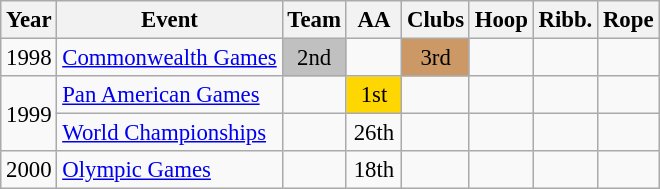<table class="wikitable" style="text-align:center; font-size:95%;">
<tr>
<th>Year</th>
<th>Event</th>
<th style="width:30px;">Team</th>
<th style="width:30px;">AA</th>
<th style="width:30px;">Clubs</th>
<th style="width:30px;">Hoop</th>
<th style="width:30px;">Ribb.</th>
<th style="width:30px;">Rope</th>
</tr>
<tr>
<td rowspan="1">1998</td>
<td align="left"><a href='#'>Commonwealth Games</a></td>
<td style="background:silver;">2nd</td>
<td></td>
<td style="background:#c96;">3rd</td>
<td></td>
<td></td>
<td></td>
</tr>
<tr>
<td rowspan="2">1999</td>
<td align="left"><a href='#'>Pan American Games</a></td>
<td></td>
<td style="background:gold;">1st</td>
<td></td>
<td></td>
<td></td>
<td></td>
</tr>
<tr>
<td align="left"><a href='#'>World Championships</a></td>
<td></td>
<td>26th</td>
<td></td>
<td></td>
<td></td>
<td></td>
</tr>
<tr>
<td rowspan="1">2000</td>
<td align="left"><a href='#'>Olympic Games</a></td>
<td></td>
<td>18th</td>
<td></td>
<td></td>
<td></td>
<td></td>
</tr>
</table>
